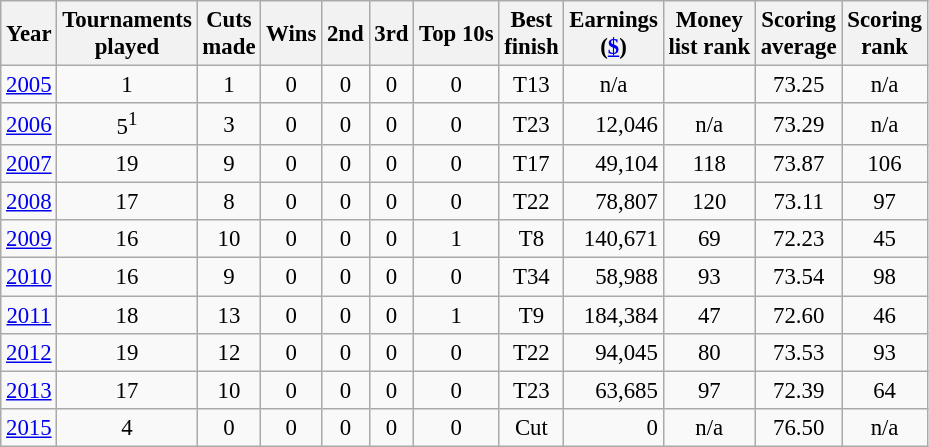<table class="wikitable" style="text-align:center; font-size: 95%;">
<tr>
<th>Year</th>
<th>Tournaments <br>played</th>
<th>Cuts <br>made</th>
<th>Wins</th>
<th>2nd</th>
<th>3rd</th>
<th>Top 10s</th>
<th>Best <br>finish</th>
<th>Earnings<br>(<a href='#'>$</a>)</th>
<th>Money <br>list rank</th>
<th>Scoring <br>average</th>
<th>Scoring<br>rank</th>
</tr>
<tr>
<td><a href='#'>2005</a></td>
<td>1</td>
<td>1</td>
<td>0</td>
<td>0</td>
<td>0</td>
<td>0</td>
<td>T13</td>
<td>n/a</td>
<td></td>
<td>73.25</td>
<td>n/a</td>
</tr>
<tr>
<td><a href='#'>2006</a></td>
<td>5<sup>1</sup></td>
<td>3</td>
<td>0</td>
<td>0</td>
<td>0</td>
<td>0</td>
<td>T23</td>
<td align="right">12,046</td>
<td>n/a</td>
<td>73.29</td>
<td>n/a</td>
</tr>
<tr>
<td><a href='#'>2007</a></td>
<td>19</td>
<td>9</td>
<td>0</td>
<td>0</td>
<td>0</td>
<td>0</td>
<td>T17</td>
<td align="right">49,104</td>
<td>118</td>
<td>73.87</td>
<td>106</td>
</tr>
<tr>
<td><a href='#'>2008</a></td>
<td>17</td>
<td>8</td>
<td>0</td>
<td>0</td>
<td>0</td>
<td>0</td>
<td>T22</td>
<td align="right">78,807</td>
<td>120</td>
<td>73.11</td>
<td>97</td>
</tr>
<tr>
<td><a href='#'>2009</a></td>
<td>16</td>
<td>10</td>
<td>0</td>
<td>0</td>
<td>0</td>
<td>1</td>
<td>T8</td>
<td align="right">140,671</td>
<td>69</td>
<td>72.23</td>
<td>45</td>
</tr>
<tr>
<td><a href='#'>2010</a></td>
<td>16</td>
<td>9</td>
<td>0</td>
<td>0</td>
<td>0</td>
<td>0</td>
<td>T34</td>
<td align="right">58,988</td>
<td>93</td>
<td>73.54</td>
<td>98</td>
</tr>
<tr>
<td><a href='#'>2011</a></td>
<td>18</td>
<td>13</td>
<td>0</td>
<td>0</td>
<td>0</td>
<td>1</td>
<td>T9</td>
<td align="right">184,384</td>
<td>47</td>
<td>72.60</td>
<td>46</td>
</tr>
<tr>
<td><a href='#'>2012</a></td>
<td>19</td>
<td>12</td>
<td>0</td>
<td>0</td>
<td>0</td>
<td>0</td>
<td>T22</td>
<td align="right">94,045</td>
<td>80</td>
<td>73.53</td>
<td>93</td>
</tr>
<tr>
<td><a href='#'>2013</a></td>
<td>17</td>
<td>10</td>
<td>0</td>
<td>0</td>
<td>0</td>
<td>0</td>
<td>T23</td>
<td align="right">63,685</td>
<td>97</td>
<td>72.39</td>
<td>64</td>
</tr>
<tr>
<td><a href='#'>2015</a></td>
<td>4</td>
<td>0</td>
<td>0</td>
<td>0</td>
<td>0</td>
<td>0</td>
<td>Cut</td>
<td align="right">0</td>
<td>n/a</td>
<td>76.50</td>
<td>n/a</td>
</tr>
</table>
